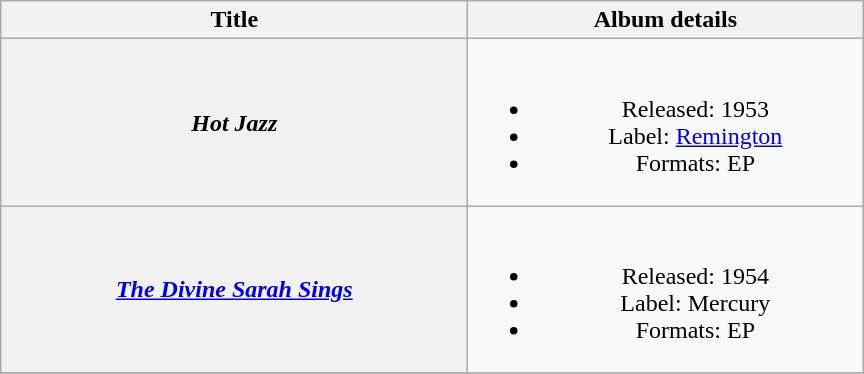<table class="wikitable plainrowheaders" style="text-align:center;">
<tr>
<th scope="col" style="width:19em;">Title</th>
<th scope="col" style="width:16em;">Album details</th>
</tr>
<tr>
<th scope="row"><em>Hot Jazz</em></th>
<td><br><ul><li>Released: 1953</li><li>Label: <a href='#'>Remington</a></li><li>Formats: EP</li></ul></td>
</tr>
<tr>
<th scope="row"><em><a href='#'>The Divine Sarah Sings</a></em></th>
<td><br><ul><li>Released: 1954</li><li>Label: Mercury</li><li>Formats: EP</li></ul></td>
</tr>
<tr>
</tr>
</table>
